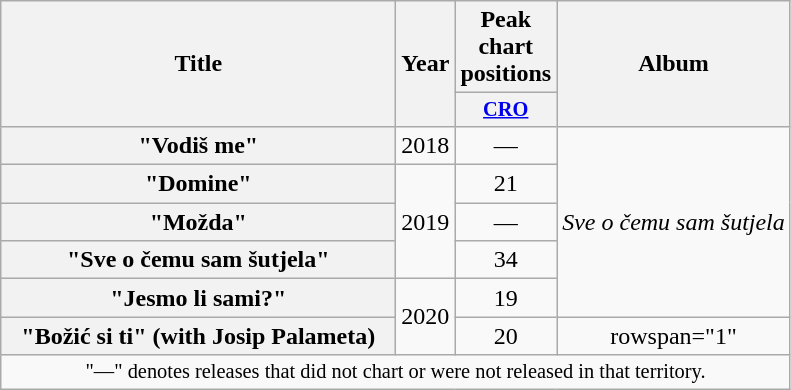<table class="wikitable plainrowheaders" style="text-align:center;">
<tr>
<th scope="col" rowspan="2" style="width:16em;">Title</th>
<th scope="col" rowspan="2" style="width:1em;">Year</th>
<th scope="col" colspan="1">Peak chart positions</th>
<th scope="col" rowspan="2">Album</th>
</tr>
<tr>
<th scope="col" style="width:3em;font-size:85%;"><a href='#'>CRO</a><br></th>
</tr>
<tr>
<th scope="row">"Vodiš me"</th>
<td rowspan="1">2018</td>
<td>—</td>
<td rowspan="5"><em>Sve  o čemu sam šutjela</em></td>
</tr>
<tr>
<th scope="row">"Domine"</th>
<td rowspan="3">2019</td>
<td>21</td>
</tr>
<tr>
<th scope="row">"Možda"</th>
<td>—</td>
</tr>
<tr>
<th scope="row">"Sve o čemu sam šutjela"</th>
<td>34</td>
</tr>
<tr>
<th scope="row">"Jesmo li sami?"</th>
<td rowspan="2">2020</td>
<td>19</td>
</tr>
<tr>
<th scope="row">"Božić si ti" <span>(with Josip Palameta)</span></th>
<td>20</td>
<td>rowspan="1" </td>
</tr>
<tr>
<td colspan="22" style="text-align:center; font-size:85%;">"—" denotes releases that did not chart or were not released in that territory.</td>
</tr>
</table>
